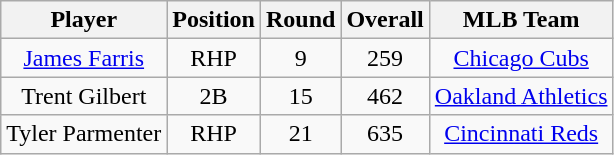<table class="wikitable" style="text-align:center;">
<tr>
<th>Player</th>
<th>Position</th>
<th>Round</th>
<th>Overall</th>
<th>MLB Team</th>
</tr>
<tr>
<td><a href='#'>James Farris</a></td>
<td>RHP</td>
<td>9</td>
<td>259</td>
<td><a href='#'>Chicago Cubs</a></td>
</tr>
<tr>
<td>Trent Gilbert</td>
<td>2B</td>
<td>15</td>
<td>462</td>
<td><a href='#'>Oakland Athletics</a></td>
</tr>
<tr>
<td>Tyler Parmenter</td>
<td>RHP</td>
<td>21</td>
<td>635</td>
<td><a href='#'>Cincinnati Reds</a></td>
</tr>
</table>
